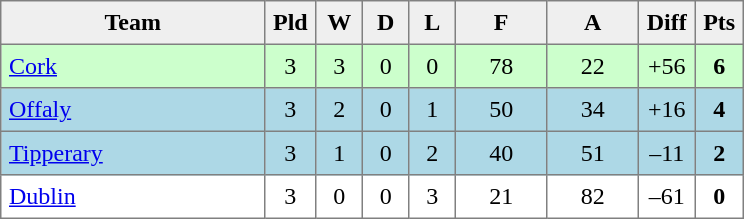<table style=border-collapse:collapse border=1 cellspacing=0 cellpadding=5>
<tr align=center bgcolor=#efefef>
<th width=165>Team</th>
<th width=20>Pld</th>
<th width=20>W</th>
<th width=20>D</th>
<th width=20>L</th>
<th width=50>F</th>
<th width=50>A</th>
<th width=20>Diff</th>
<th width=20>Pts</th>
</tr>
<tr align=center style="background:#cfc;">
<td style="text-align:left;"><a href='#'>Cork</a></td>
<td>3</td>
<td>3</td>
<td>0</td>
<td>0</td>
<td>78</td>
<td>22</td>
<td>+56</td>
<td><strong>6</strong></td>
</tr>
<tr align=center style="background:#ADD8E6;">
<td style="text-align:left;"><a href='#'>Offaly</a></td>
<td>3</td>
<td>2</td>
<td>0</td>
<td>1</td>
<td>50</td>
<td>34</td>
<td>+16</td>
<td><strong>4</strong></td>
</tr>
<tr align=center style="background:#ADD8E6;">
<td style="text-align:left;"><a href='#'>Tipperary</a></td>
<td>3</td>
<td>1</td>
<td>0</td>
<td>2</td>
<td>40</td>
<td>51</td>
<td>–11</td>
<td><strong>2</strong></td>
</tr>
<tr align=center>
<td style="text-align:left;"><a href='#'>Dublin</a></td>
<td>3</td>
<td>0</td>
<td>0</td>
<td>3</td>
<td>21</td>
<td>82</td>
<td>–61</td>
<td><strong>0</strong></td>
</tr>
</table>
